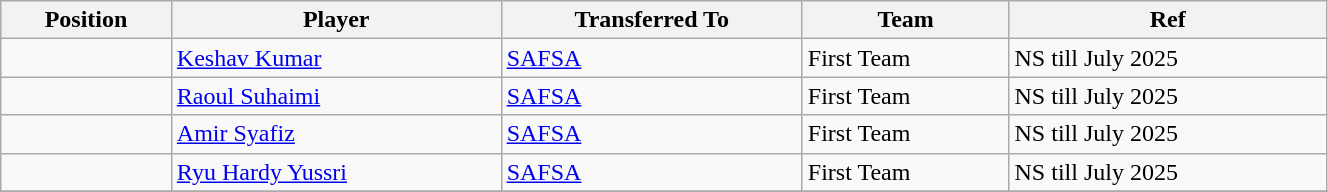<table class="wikitable sortable" style="width:70%; text-align:center; font-size:100%; text-align:left;">
<tr>
<th><strong>Position</strong></th>
<th><strong>Player</strong></th>
<th><strong>Transferred To</strong></th>
<th><strong>Team</strong></th>
<th><strong>Ref</strong></th>
</tr>
<tr>
<td></td>
<td> <a href='#'>Keshav Kumar</a></td>
<td> <a href='#'>SAFSA</a></td>
<td>First Team</td>
<td>NS till July 2025</td>
</tr>
<tr>
<td></td>
<td> <a href='#'>Raoul Suhaimi</a></td>
<td> <a href='#'>SAFSA</a></td>
<td>First Team</td>
<td>NS till July 2025</td>
</tr>
<tr>
<td></td>
<td> <a href='#'>Amir Syafiz</a></td>
<td> <a href='#'>SAFSA</a></td>
<td>First Team</td>
<td>NS till July 2025</td>
</tr>
<tr>
<td></td>
<td> <a href='#'>Ryu Hardy Yussri</a></td>
<td> <a href='#'>SAFSA</a></td>
<td>First Team</td>
<td>NS till July 2025</td>
</tr>
<tr>
</tr>
</table>
